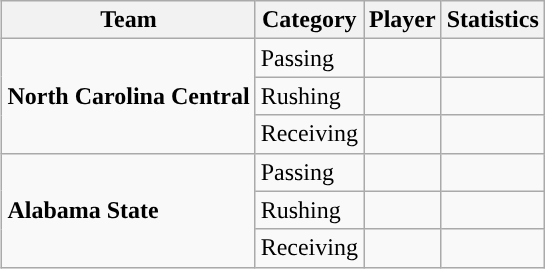<table class="wikitable" style="float: right;">
<tr>
<th>Team</th>
<th>Category</th>
<th>Player</th>
<th>Statistics</th>
</tr>
<tr>
<td rowspan=3><strong>North Carolina Central</strong></td>
<td>Passing</td>
<td></td>
<td></td>
</tr>
<tr>
<td>Rushing</td>
<td></td>
<td></td>
</tr>
<tr>
<td>Receiving</td>
<td></td>
<td></td>
</tr>
<tr>
<td rowspan=3><strong>Alabama State</strong></td>
<td>Passing</td>
<td></td>
<td></td>
</tr>
<tr>
<td>Rushing</td>
<td></td>
<td></td>
</tr>
<tr>
<td>Receiving</td>
<td></td>
<td></td>
</tr>
</table>
